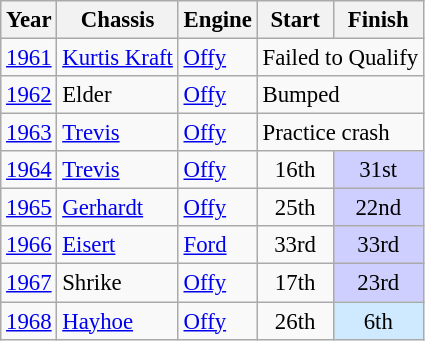<table class="wikitable" style="font-size: 95%;">
<tr>
<th>Year</th>
<th>Chassis</th>
<th>Engine</th>
<th>Start</th>
<th>Finish</th>
</tr>
<tr>
<td><a href='#'>1961</a></td>
<td><a href='#'>Kurtis Kraft</a></td>
<td><a href='#'>Offy</a></td>
<td colspan=2>Failed to Qualify</td>
</tr>
<tr>
<td><a href='#'>1962</a></td>
<td>Elder</td>
<td><a href='#'>Offy</a></td>
<td colspan=2>Bumped</td>
</tr>
<tr>
<td><a href='#'>1963</a></td>
<td><a href='#'>Trevis</a></td>
<td><a href='#'>Offy</a></td>
<td colspan=2>Practice crash</td>
</tr>
<tr>
<td><a href='#'>1964</a></td>
<td><a href='#'>Trevis</a></td>
<td><a href='#'>Offy</a></td>
<td align="center">16th</td>
<td style="background:#CFCFFF;" align="center">31st</td>
</tr>
<tr>
<td><a href='#'>1965</a></td>
<td><a href='#'>Gerhardt</a></td>
<td><a href='#'>Offy</a></td>
<td align="center">25th</td>
<td style="background:#CFCFFF;" align="center">22nd</td>
</tr>
<tr>
<td><a href='#'>1966</a></td>
<td><a href='#'>Eisert</a></td>
<td><a href='#'>Ford</a></td>
<td align="center">33rd</td>
<td style="background:#CFCFFF;" align="center">33rd</td>
</tr>
<tr>
<td><a href='#'>1967</a></td>
<td>Shrike</td>
<td><a href='#'>Offy</a></td>
<td align="center">17th</td>
<td style="background:#CFCFFF;" align="center">23rd</td>
</tr>
<tr>
<td><a href='#'>1968</a></td>
<td><a href='#'>Hayhoe</a></td>
<td><a href='#'>Offy</a></td>
<td align="center">26th</td>
<td style="background:#CFEAFF;" align="center">6th</td>
</tr>
</table>
